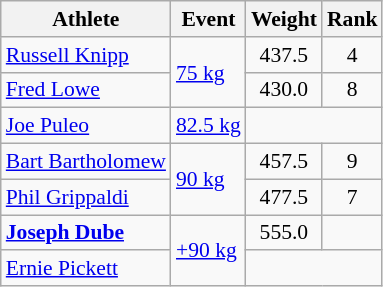<table class=wikitable style=font-size:90%;text-align:center;text-align:center>
<tr>
<th>Athlete</th>
<th>Event</th>
<th>Weight</th>
<th>Rank</th>
</tr>
<tr>
<td align=left><a href='#'>Russell Knipp</a></td>
<td align=left rowspan=2><a href='#'>75 kg</a></td>
<td>437.5</td>
<td>4</td>
</tr>
<tr>
<td align=left><a href='#'>Fred Lowe</a></td>
<td>430.0</td>
<td>8</td>
</tr>
<tr>
<td align=left><a href='#'>Joe Puleo</a></td>
<td align=left><a href='#'>82.5 kg</a></td>
<td colspan=2></td>
</tr>
<tr>
<td align=left><a href='#'>Bart Bartholomew</a></td>
<td align=left rowspan=2><a href='#'>90 kg</a></td>
<td>457.5</td>
<td>9</td>
</tr>
<tr>
<td align=left><a href='#'>Phil Grippaldi</a></td>
<td>477.5</td>
<td>7</td>
</tr>
<tr>
<td align=left><strong><a href='#'>Joseph Dube</a></strong></td>
<td align=left rowspan=2><a href='#'>+90 kg</a></td>
<td>555.0</td>
<td></td>
</tr>
<tr>
<td align=left><a href='#'>Ernie Pickett</a></td>
<td colspan=2></td>
</tr>
</table>
